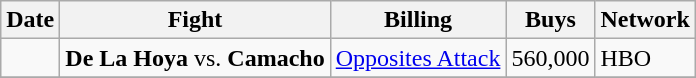<table class="wikitable">
<tr>
<th>Date</th>
<th>Fight</th>
<th>Billing</th>
<th>Buys</th>
<th>Network</th>
</tr>
<tr>
<td></td>
<td><strong>De La Hoya</strong> vs. <strong>Camacho</strong></td>
<td><a href='#'>Opposites Attack</a></td>
<td>560,000</td>
<td>HBO</td>
</tr>
<tr>
</tr>
</table>
